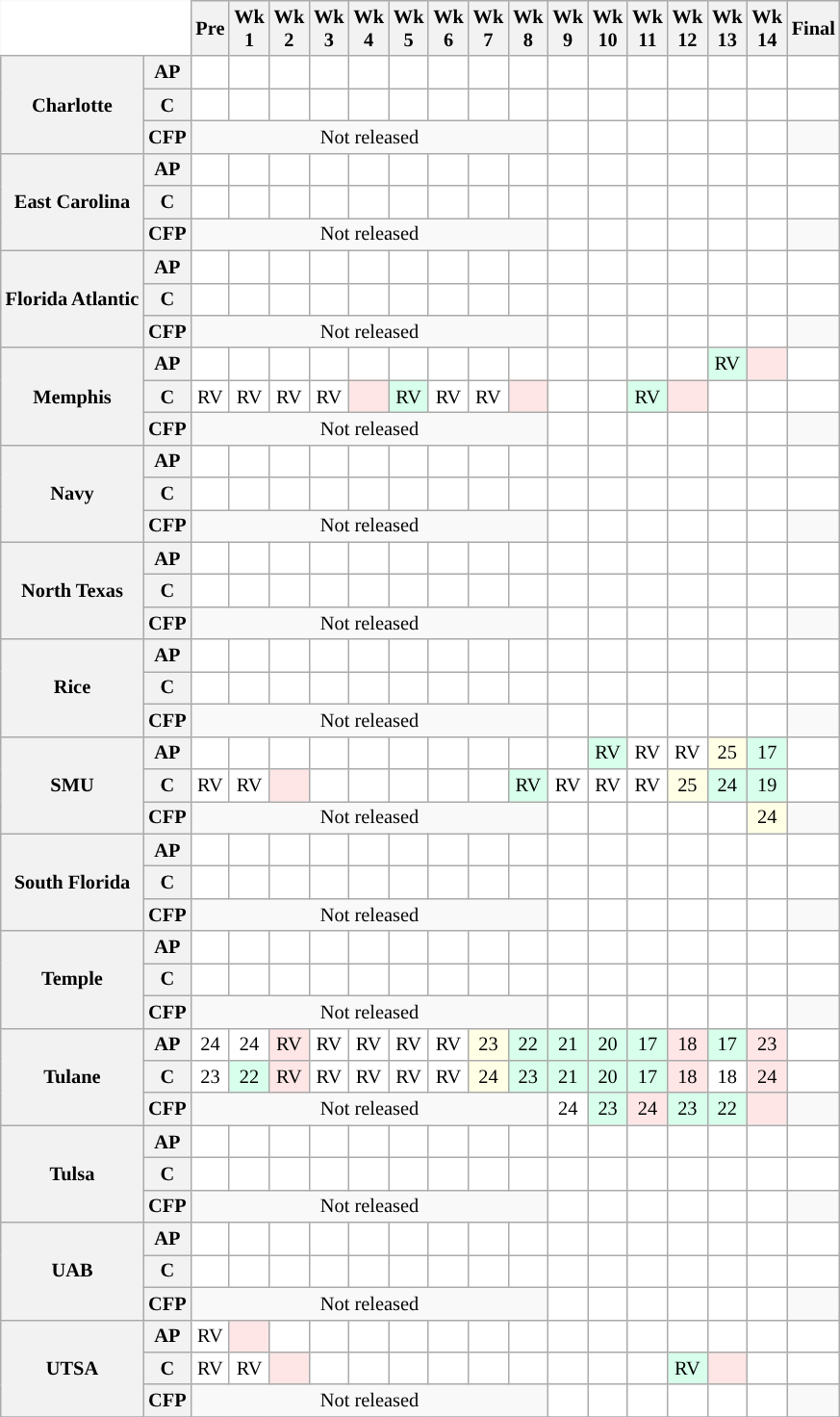<table class="wikitable" style="white-space:nowrap;font-size:85%;">
<tr>
<th colspan=2 style="background:white; border-top-style:hidden; border-left-style:hidden;"> </th>
<th>Pre</th>
<th>Wk<br>1</th>
<th>Wk<br>2</th>
<th>Wk<br>3</th>
<th>Wk<br>4</th>
<th>Wk<br>5</th>
<th>Wk<br>6</th>
<th>Wk<br>7</th>
<th>Wk<br>8</th>
<th>Wk<br>9</th>
<th>Wk<br>10</th>
<th>Wk<br>11</th>
<th>Wk<br>12</th>
<th>Wk<br>13</th>
<th>Wk<br>14</th>
<th>Final</th>
</tr>
<tr style="text-align:center;">
<th rowspan=3 style=>Charlotte</th>
<th>AP</th>
<td style="background:#FFF;"></td>
<td style="background:#FFF;"></td>
<td style="background:#FFF;"></td>
<td style="background:#FFF;"></td>
<td style="background:#FFF;"></td>
<td style="background:#FFF;"></td>
<td style="background:#FFF;"></td>
<td style="background:#FFF;"></td>
<td style="background:#FFF;"></td>
<td style="background:#FFF;"></td>
<td style="background:#FFF;"></td>
<td style="background:#FFF;"></td>
<td style="background:#FFF;"></td>
<td style="background:#FFF;"></td>
<td style="background:#FFF;"></td>
<td style="background:#FFF;"></td>
</tr>
<tr style="text-align:center;">
<th>C</th>
<td style="background:#FFF;"></td>
<td style="background:#FFF;"></td>
<td style="background:#FFF;"></td>
<td style="background:#FFF;"></td>
<td style="background:#FFF;"></td>
<td style="background:#FFF;"></td>
<td style="background:#FFF;"></td>
<td style="background:#FFF;"></td>
<td style="background:#FFF;"></td>
<td style="background:#FFF;"></td>
<td style="background:#FFF;"></td>
<td style="background:#FFF;"></td>
<td style="background:#FFF;"></td>
<td style="background:#FFF;"></td>
<td style="background:#FFF;"></td>
<td style="background:#FFF;"></td>
</tr>
<tr style="text-align:center;">
<th>CFP</th>
<td colspan="9" style="text-align:center;">Not released</td>
<td style="background:#FFF;"></td>
<td style="background:#FFF;"></td>
<td style="background:#FFF;"></td>
<td style="background:#FFF;"></td>
<td style="background:#FFF;"></td>
<td style="background:#FFF;"></td>
<td style="text-align:center;"></td>
</tr>
<tr style="text-align:center;">
<th rowspan="3" style=>East Carolina</th>
<th>AP</th>
<td style="background:#FFF;"></td>
<td style="background:#FFF;"></td>
<td style="background:#FFF;"></td>
<td style="background:#FFF;"></td>
<td style="background:#FFF;"></td>
<td style="background:#FFF;"></td>
<td style="background:#FFF;"></td>
<td style="background:#FFF;"></td>
<td style="background:#FFF;"></td>
<td style="background:#FFF;"></td>
<td style="background:#FFF;"></td>
<td style="background:#FFF;"></td>
<td style="background:#FFF;"></td>
<td style="background:#FFF;"></td>
<td style="background:#FFF;"></td>
<td style="background:#FFF;"></td>
</tr>
<tr style="text-align:center;">
<th>C</th>
<td style="background:#FFF;"></td>
<td style="background:#FFF;"></td>
<td style="background:#FFF;"></td>
<td style="background:#FFF;"></td>
<td style="background:#FFF;"></td>
<td style="background:#FFF;"></td>
<td style="background:#FFF;"></td>
<td style="background:#FFF;"></td>
<td style="background:#FFF;"></td>
<td style="background:#FFF;"></td>
<td style="background:#FFF;"></td>
<td style="background:#FFF;"></td>
<td style="background:#FFF;"></td>
<td style="background:#FFF;"></td>
<td style="background:#FFF;"></td>
<td style="background:#FFF;"></td>
</tr>
<tr style="text-align:center;">
<th>CFP</th>
<td colspan="9" style="text-align:center;">Not released</td>
<td style="background:#FFF;"></td>
<td style="background:#FFF;"></td>
<td style="background:#FFF;"></td>
<td style="background:#FFF;"></td>
<td style="background:#FFF;"></td>
<td style="background:#FFF;"></td>
<td style="text-align:center;"></td>
</tr>
<tr style="text-align:center;">
<th rowspan="3" style=>Florida Atlantic</th>
<th>AP</th>
<td style="background:#FFF;"></td>
<td style="background:#FFF;"></td>
<td style="background:#FFF;"></td>
<td style="background:#FFF;"></td>
<td style="background:#FFF;"></td>
<td style="background:#FFF;"></td>
<td style="background:#FFF;"></td>
<td style="background:#FFF;"></td>
<td style="background:#FFF;"></td>
<td style="background:#FFF;"></td>
<td style="background:#FFF;"></td>
<td style="background:#FFF;"></td>
<td style="background:#FFF;"></td>
<td style="background:#FFF;"></td>
<td style="background:#FFF;"></td>
<td style="background:#FFF;"></td>
</tr>
<tr style="text-align:center;">
<th>C</th>
<td style="background:#FFF;"></td>
<td style="background:#FFF;"></td>
<td style="background:#FFF;"></td>
<td style="background:#FFF;"></td>
<td style="background:#FFF;"></td>
<td style="background:#FFF;"></td>
<td style="background:#FFF;"></td>
<td style="background:#FFF;"></td>
<td style="background:#FFF;"></td>
<td style="background:#FFF;"></td>
<td style="background:#FFF;"></td>
<td style="background:#FFF;"></td>
<td style="background:#FFF;"></td>
<td style="background:#FFF;"></td>
<td style="background:#FFF;"></td>
<td style="background:#FFF;"></td>
</tr>
<tr style="text-align:center;">
<th>CFP</th>
<td colspan="9" style="text-align:center;">Not released</td>
<td style="background:#FFF;"></td>
<td style="background:#FFF;"></td>
<td style="background:#FFF;"></td>
<td style="background:#FFF;"></td>
<td style="background:#FFF;"></td>
<td style="background:#FFF;"></td>
<td style="text-align:center;"></td>
</tr>
<tr style="text-align:center;">
<th rowspan="3" style=>Memphis</th>
<th>AP</th>
<td style="background:#FFF;"></td>
<td style="background:#FFF;"></td>
<td style="background:#FFF;"></td>
<td style="background:#FFF;"></td>
<td style="background:#FFF;"></td>
<td style="background:#FFF;"></td>
<td style="background:#FFF;"></td>
<td style="background:#FFF;"></td>
<td style="background:#FFF;"></td>
<td style="background:#FFF;"></td>
<td style="background:#FFF;"></td>
<td style="background:#FFF;"></td>
<td style="background:#FFF;"></td>
<td style="background:#D8FFEB;">RV</td>
<td style="background:#FFE6E6;"></td>
<td style="background:#FFF;"></td>
</tr>
<tr style="text-align:center;">
<th>C</th>
<td style="background:#FFF;">RV</td>
<td style="background:#FFF;">RV</td>
<td style="background:#FFF;">RV</td>
<td style="background:#FFF;">RV</td>
<td style="background:#FFE6E6;"></td>
<td style="background:#D8FFEB;">RV</td>
<td style="background:#FFF;">RV</td>
<td style="background:#FFF;">RV</td>
<td style="background:#FFE6E6;"></td>
<td style="background:#FFF;"></td>
<td style="background:#FFF;"></td>
<td style="background:#d8ffeb;">RV</td>
<td style="background:#FFE6E6;"></td>
<td style="background:#FFF;"></td>
<td style="background:#FFF;"></td>
<td style="background:#FFF;"></td>
</tr>
<tr style="text-align:center;">
<th>CFP</th>
<td colspan="9" style="text-align:center;">Not released</td>
<td style="background:#FFF;"></td>
<td style="background:#FFF;"></td>
<td style="background:#FFF;"></td>
<td style="background:#FFF;"></td>
<td style="background:#FFF;"></td>
<td style="background:#FFF;"></td>
<td style="text-align:center;"></td>
</tr>
<tr style="text-align:center;">
<th rowspan="3" style=>Navy</th>
<th>AP</th>
<td style="background:#FFF;"></td>
<td style="background:#FFF;"></td>
<td style="background:#FFF;"></td>
<td style="background:#FFF;"></td>
<td style="background:#FFF;"></td>
<td style="background:#FFF;"></td>
<td style="background:#FFF;"></td>
<td style="background:#FFF;"></td>
<td style="background:#FFF;"></td>
<td style="background:#FFF;"></td>
<td style="background:#FFF;"></td>
<td style="background:#FFF;"></td>
<td style="background:#FFF;"></td>
<td style="background:#FFF;"></td>
<td style="background:#FFF;"></td>
<td style="background:#FFF;"></td>
</tr>
<tr style="text-align:center;">
<th>C</th>
<td style="background:#FFF;"></td>
<td style="background:#FFF;"></td>
<td style="background:#FFF;"></td>
<td style="background:#FFF;"></td>
<td style="background:#FFF;"></td>
<td style="background:#FFF;"></td>
<td style="background:#FFF;"></td>
<td style="background:#FFF;"></td>
<td style="background:#FFF;"></td>
<td style="background:#FFF;"></td>
<td style="background:#FFF;"></td>
<td style="background:#FFF;"></td>
<td style="background:#FFF;"></td>
<td style="background:#FFF;"></td>
<td style="background:#FFF;"></td>
<td style="background:#FFF;"></td>
</tr>
<tr style="text-align:center;">
<th>CFP</th>
<td colspan="9" style="text-align:center;">Not released</td>
<td style="background:#FFF;"></td>
<td style="background:#FFF;"></td>
<td style="background:#FFF;"></td>
<td style="background:#FFF;"></td>
<td style="background:#FFF;"></td>
<td style="background:#FFF;"></td>
<td style="text-align:center;"></td>
</tr>
<tr style="text-align:center;">
<th rowspan="3" style=>North Texas</th>
<th>AP</th>
<td style="background:#FFF;"></td>
<td style="background:#FFF;"></td>
<td style="background:#FFF;"></td>
<td style="background:#FFF;"></td>
<td style="background:#FFF;"></td>
<td style="background:#FFF;"></td>
<td style="background:#FFF;"></td>
<td style="background:#FFF;"></td>
<td style="background:#FFF;"></td>
<td style="background:#FFF;"></td>
<td style="background:#FFF;"></td>
<td style="background:#FFF;"></td>
<td style="background:#FFF;"></td>
<td style="background:#FFF;"></td>
<td style="background:#FFF;"></td>
<td style="background:#FFF;"></td>
</tr>
<tr style="text-align:center;">
<th>C</th>
<td style="background:#FFF;"></td>
<td style="background:#FFF;"></td>
<td style="background:#FFF;"></td>
<td style="background:#FFF;"></td>
<td style="background:#FFF;"></td>
<td style="background:#FFF;"></td>
<td style="background:#FFF;"></td>
<td style="background:#FFF;"></td>
<td style="background:#FFF;"></td>
<td style="background:#FFF;"></td>
<td style="background:#FFF;"></td>
<td style="background:#FFF;"></td>
<td style="background:#FFF;"></td>
<td style="background:#FFF;"></td>
<td style="background:#FFF;"></td>
<td style="background:#FFF;"></td>
</tr>
<tr style="text-align:center;">
<th>CFP</th>
<td colspan="9" style="text-align:center;">Not released</td>
<td style="background:#FFF;"></td>
<td style="background:#FFF;"></td>
<td style="background:#FFF;"></td>
<td style="background:#FFF;"></td>
<td style="background:#FFF;"></td>
<td style="background:#FFF;"></td>
<td style="text-align:center;"></td>
</tr>
<tr style="text-align:center;">
<th rowspan="3" style=>Rice</th>
<th>AP</th>
<td style="background:#FFF;"></td>
<td style="background:#FFF;"></td>
<td style="background:#FFF;"></td>
<td style="background:#FFF;"></td>
<td style="background:#FFF;"></td>
<td style="background:#FFF;"></td>
<td style="background:#FFF;"></td>
<td style="background:#FFF;"></td>
<td style="background:#FFF;"></td>
<td style="background:#FFF;"></td>
<td style="background:#FFF;"></td>
<td style="background:#FFF;"></td>
<td style="background:#FFF;"></td>
<td style="background:#FFF;"></td>
<td style="background:#FFF;"></td>
<td style="background:#FFF;"></td>
</tr>
<tr style="text-align:center;">
<th>C</th>
<td style="background:#FFF;"></td>
<td style="background:#FFF;"></td>
<td style="background:#FFF;"></td>
<td style="background:#FFF;"></td>
<td style="background:#FFF;"></td>
<td style="background:#FFF;"></td>
<td style="background:#FFF;"></td>
<td style="background:#FFF;"></td>
<td style="background:#FFF;"></td>
<td style="background:#FFF;"></td>
<td style="background:#FFF;"></td>
<td style="background:#FFF;"></td>
<td style="background:#FFF;"></td>
<td style="background:#FFF;"></td>
<td style="background:#FFF;"></td>
<td style="background:#FFF;"></td>
</tr>
<tr style="text-align:center;">
<th>CFP</th>
<td colspan="9" style="text-align:center;">Not released</td>
<td style="background:#FFF;"></td>
<td style="background:#FFF;"></td>
<td style="background:#FFF;"></td>
<td style="background:#FFF;"></td>
<td style="background:#FFF;"></td>
<td style="background:#FFF;"></td>
<td style="text-align:center;"></td>
</tr>
<tr style="text-align:center;">
<th rowspan="3" style=>SMU</th>
<th>AP</th>
<td style="background:#FFF;"></td>
<td style="background:#FFF;"></td>
<td style="background:#FFF;"></td>
<td style="background:#FFF;"></td>
<td style="background:#FFF;"></td>
<td style="background:#FFF;"></td>
<td style="background:#FFF;"></td>
<td style="background:#FFF;"></td>
<td style="background:#FFF;"></td>
<td style="background:#FFF;"></td>
<td style="background:#D8FFEB;">RV</td>
<td style="background:#FFF;">RV</td>
<td style="background:#FFF;">RV</td>
<td style="background:#ffffe6;">25</td>
<td style="background:#D8FFEB;">17</td>
<td style="background:#FFF;"></td>
</tr>
<tr style="text-align:center;">
<th>C</th>
<td style="background:#FFF;">RV</td>
<td style="background:#FFF;">RV</td>
<td style="background:#FFE6E6;"></td>
<td style="background:#FFF;"></td>
<td style="background:#FFF;"></td>
<td style="background:#FFF;"></td>
<td style="background:#FFF;"></td>
<td style="background:#FFF;"></td>
<td style="background:#D8FFEB;">RV</td>
<td style="background:#FFF;">RV</td>
<td style="background:#FFF;">RV</td>
<td style="background:#FFF;">RV</td>
<td style="background:#ffffe6;">25</td>
<td style="background:#D8FFEB;">24</td>
<td style="background:#D8FFEB;">19</td>
<td style="background:#FFF;"></td>
</tr>
<tr style="text-align:center;">
<th>CFP</th>
<td colspan="9" style="text-align:center;">Not released</td>
<td style="background:#FFF;"></td>
<td style="background:#FFF;"></td>
<td style="background:#FFF;"></td>
<td style="background:#FFF;"></td>
<td style="background:#FFF;"></td>
<td style="background:#ffffe6;">24</td>
<td style="text-align:center;"></td>
</tr>
<tr style="text-align:center;">
<th rowspan="3" style=>South Florida</th>
<th>AP</th>
<td style="background:#FFF;"></td>
<td style="background:#FFF;"></td>
<td style="background:#FFF;"></td>
<td style="background:#FFF;"></td>
<td style="background:#FFF;"></td>
<td style="background:#FFF;"></td>
<td style="background:#FFF;"></td>
<td style="background:#FFF;"></td>
<td style="background:#FFF;"></td>
<td style="background:#FFF;"></td>
<td style="background:#FFF;"></td>
<td style="background:#FFF;"></td>
<td style="background:#FFF;"></td>
<td style="background:#FFF;"></td>
<td style="background:#FFF;"></td>
<td style="background:#FFF;"></td>
</tr>
<tr style="text-align:center;">
<th>C</th>
<td style="background:#FFF;"></td>
<td style="background:#FFF;"></td>
<td style="background:#FFF;"></td>
<td style="background:#FFF;"></td>
<td style="background:#FFF;"></td>
<td style="background:#FFF;"></td>
<td style="background:#FFF;"></td>
<td style="background:#FFF;"></td>
<td style="background:#FFF;"></td>
<td style="background:#FFF;"></td>
<td style="background:#FFF;"></td>
<td style="background:#FFF;"></td>
<td style="background:#FFF;"></td>
<td style="background:#FFF;"></td>
<td style="background:#FFF;"></td>
<td style="background:#FFF;"></td>
</tr>
<tr style="text-align:center;">
<th>CFP</th>
<td colspan="9" style="text-align:center;">Not released</td>
<td style="background:#FFF;"></td>
<td style="background:#FFF;"></td>
<td style="background:#FFF;"></td>
<td style="background:#FFF;"></td>
<td style="background:#FFF;"></td>
<td style="background:#FFF;"></td>
<td style="text-align:center;"></td>
</tr>
<tr style="text-align:center;">
<th rowspan="3" style=>Temple</th>
<th>AP</th>
<td style="background:#FFF;"></td>
<td style="background:#FFF;"></td>
<td style="background:#FFF;"></td>
<td style="background:#FFF;"></td>
<td style="background:#FFF;"></td>
<td style="background:#FFF;"></td>
<td style="background:#FFF;"></td>
<td style="background:#FFF;"></td>
<td style="background:#FFF;"></td>
<td style="background:#FFF;"></td>
<td style="background:#FFF;"></td>
<td style="background:#FFF;"></td>
<td style="background:#FFF;"></td>
<td style="background:#FFF;"></td>
<td style="background:#FFF;"></td>
<td style="background:#FFF;"></td>
</tr>
<tr style="text-align:center;">
<th>C</th>
<td style="background:#FFF;"></td>
<td style="background:#FFF;"></td>
<td style="background:#FFF;"></td>
<td style="background:#FFF;"></td>
<td style="background:#FFF;"></td>
<td style="background:#FFF;"></td>
<td style="background:#FFF;"></td>
<td style="background:#FFF;"></td>
<td style="background:#FFF;"></td>
<td style="background:#FFF;"></td>
<td style="background:#FFF;"></td>
<td style="background:#FFF;"></td>
<td style="background:#FFF;"></td>
<td style="background:#FFF;"></td>
<td style="background:#FFF;"></td>
<td style="background:#FFF;"></td>
</tr>
<tr style="text-align:center;">
<th>CFP</th>
<td colspan="9" style="text-align:center;">Not released</td>
<td style="background:#FFF;"></td>
<td style="background:#FFF;"></td>
<td style="background:#FFF;"></td>
<td style="background:#FFF;"></td>
<td style="background:#FFF;"></td>
<td style="background:#FFF;"></td>
<td style="text-align:center;"></td>
</tr>
<tr style="text-align:center;">
<th rowspan="3" style=>Tulane</th>
<th>AP</th>
<td style="background:#FFF;">24</td>
<td style="background:#FFF;">24</td>
<td style="background:#FFE6E6;">RV</td>
<td style="background:#FFF;">RV</td>
<td style="background:#FFF;">RV</td>
<td style="background:#FFF;">RV</td>
<td style="background:#FFF;">RV</td>
<td style="background:#FFFFE6;">23</td>
<td style="background:#D8FFEB;">22</td>
<td style="background:#D8FFEB;">21</td>
<td style="background:#D8FFEB;">20</td>
<td style="background:#d8ffeb;">17</td>
<td style="background:#FFE6E6;">18</td>
<td style="background:#D8FFEB;">17</td>
<td style="background:#FFE6E6;">23</td>
<td style="background:#FFF;"></td>
</tr>
<tr style="text-align:center;">
<th>C</th>
<td style="background:#FFF;">23</td>
<td style="background:#D8FFEB;">22</td>
<td style="background:#FFE6E6;">RV</td>
<td style="background:#FFF;">RV</td>
<td style="background:#FFF;">RV</td>
<td style="background:#FFF;">RV</td>
<td style="background:#FFF;">RV</td>
<td style="background:#FFFFE6;">24</td>
<td style="background:#D8FFEB;">23</td>
<td style="background:#D8FFEB;">21</td>
<td style="background:#D8FFEB;">20</td>
<td style="background:#d8ffeb;">17</td>
<td style="background:#FFE6E6;">18</td>
<td style="background:#FFF;">18</td>
<td style="background:#FFE6E6;">24</td>
<td style="background:#FFF;"></td>
</tr>
<tr style="text-align:center;">
<th>CFP</th>
<td colspan="9" style="text-align:center;">Not released</td>
<td style="background:#FFF;">24</td>
<td style="background:#D8FFEB;">23</td>
<td style="background:#FFE6E6;">24</td>
<td style="background:#d8ffeb;">23</td>
<td style="background:#d8ffeb;">22</td>
<td style="background:#FFE6E6;"></td>
<td style="text-align:center;"></td>
</tr>
<tr style="text-align:center;">
<th rowspan="3" style=>Tulsa</th>
<th>AP</th>
<td style="background:#FFF;"></td>
<td style="background:#FFF;"></td>
<td style="background:#FFF;"></td>
<td style="background:#FFF;"></td>
<td style="background:#FFF;"></td>
<td style="background:#FFF;"></td>
<td style="background:#FFF;"></td>
<td style="background:#FFF;"></td>
<td style="background:#FFF;"></td>
<td style="background:#FFF;"></td>
<td style="background:#FFF;"></td>
<td style="background:#FFF;"></td>
<td style="background:#FFF;"></td>
<td style="background:#FFF;"></td>
<td style="background:#FFF;"></td>
<td style="background:#FFF;"></td>
</tr>
<tr style="text-align:center;">
<th>C</th>
<td style="background:#FFF;"></td>
<td style="background:#FFF;"></td>
<td style="background:#FFF;"></td>
<td style="background:#FFF;"></td>
<td style="background:#FFF;"></td>
<td style="background:#FFF;"></td>
<td style="background:#FFF;"></td>
<td style="background:#FFF;"></td>
<td style="background:#FFF;"></td>
<td style="background:#FFF;"></td>
<td style="background:#FFF;"></td>
<td style="background:#FFF;"></td>
<td style="background:#FFF;"></td>
<td style="background:#FFF;"></td>
<td style="background:#FFF;"></td>
<td style="background:#FFF;"></td>
</tr>
<tr style="text-align:center;">
<th>CFP</th>
<td colspan="9" style="text-align:center;">Not released</td>
<td style="background:#FFF;"></td>
<td style="background:#FFF;"></td>
<td style="background:#FFF;"></td>
<td style="background:#FFF;"></td>
<td style="background:#FFF;"></td>
<td style="background:#FFF;"></td>
<td style="text-align:center;"></td>
</tr>
<tr style="text-align:center;">
<th rowspan="3" style=>UAB</th>
<th>AP</th>
<td style="background:#FFF;"></td>
<td style="background:#FFF;"></td>
<td style="background:#FFF;"></td>
<td style="background:#FFF;"></td>
<td style="background:#FFF;"></td>
<td style="background:#FFF;"></td>
<td style="background:#FFF;"></td>
<td style="background:#FFF;"></td>
<td style="background:#FFF;"></td>
<td style="background:#FFF;"></td>
<td style="background:#FFF;"></td>
<td style="background:#FFF;"></td>
<td style="background:#FFF;"></td>
<td style="background:#FFF;"></td>
<td style="background:#FFF;"></td>
<td style="background:#FFF;"></td>
</tr>
<tr style="text-align:center;">
<th>C</th>
<td style="background:#FFF;"></td>
<td style="background:#FFF;"></td>
<td style="background:#FFF;"></td>
<td style="background:#FFF;"></td>
<td style="background:#FFF;"></td>
<td style="background:#FFF;"></td>
<td style="background:#FFF;"></td>
<td style="background:#FFF;"></td>
<td style="background:#FFF;"></td>
<td style="background:#FFF;"></td>
<td style="background:#FFF;"></td>
<td style="background:#FFF;"></td>
<td style="background:#FFF;"></td>
<td style="background:#FFF;"></td>
<td style="background:#FFF;"></td>
<td style="background:#FFF;"></td>
</tr>
<tr style="text-align:center;">
<th>CFP</th>
<td colspan="9" style="text-align:center;">Not released</td>
<td style="background:#FFF;"></td>
<td style="background:#FFF;"></td>
<td style="background:#FFF;"></td>
<td style="background:#FFF;"></td>
<td style="background:#FFF;"></td>
<td style="background:#FFF;"></td>
<td style="text-align:center;"></td>
</tr>
<tr style="text-align:center;">
<th rowspan="3" style=>UTSA</th>
<th>AP</th>
<td style="background:#FFF;">RV</td>
<td style="background:#FFE6E6;"></td>
<td style="background:#FFF;"></td>
<td style="background:#FFF;"></td>
<td style="background:#FFF;"></td>
<td style="background:#FFF;"></td>
<td style="background:#FFF;"></td>
<td style="background:#FFF;"></td>
<td style="background:#FFF;"></td>
<td style="background:#FFF;"></td>
<td style="background:#FFF;"></td>
<td style="background:#FFF;"></td>
<td style="background:#FFF;"></td>
<td style="background:#FFF;"></td>
<td style="background:#FFF;"></td>
<td style="background:#FFF;"></td>
</tr>
<tr style="text-align:center;">
<th>C</th>
<td style="background:#FFF;">RV</td>
<td style="background:#FFF;">RV</td>
<td style="background:#FFE6E6;"></td>
<td style="background:#FFF;"></td>
<td style="background:#FFF;"></td>
<td style="background:#FFF;"></td>
<td style="background:#FFF;"></td>
<td style="background:#FFF;"></td>
<td style="background:#FFF;"></td>
<td style="background:#FFF;"></td>
<td style="background:#FFF;"></td>
<td style="background:#FFF;"></td>
<td style="background:#D8FFEB;">RV</td>
<td style="background:#FFE6E6;"></td>
<td style="background:#FFF;"></td>
<td style="background:#FFF;"></td>
</tr>
<tr style="text-align:center;">
<th>CFP</th>
<td colspan="9" style="text-align:center;">Not released</td>
<td style="background:#FFF;"></td>
<td style="background:#FFF;"></td>
<td style="background:#FFF;"></td>
<td style="background:#FFF;"></td>
<td style="background:#FFF;"></td>
<td style="background:#FFF;"></td>
<td style="text-align:center;"></td>
</tr>
<tr style="text-align:center;">
</tr>
</table>
